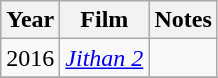<table class="wikitable sortable">
<tr>
<th>Year</th>
<th>Film</th>
<th>Notes</th>
</tr>
<tr>
<td rowspan="1">2016</td>
<td><em><a href='#'>Jithan 2</a></em></td>
<td></td>
</tr>
<tr>
</tr>
</table>
